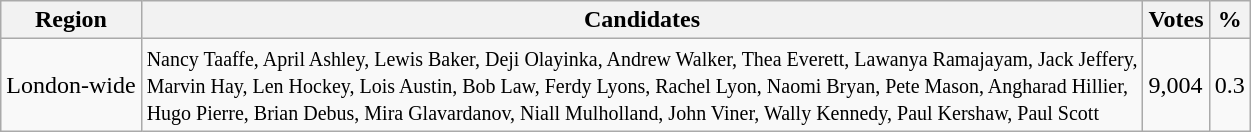<table class="wikitable">
<tr>
<th>Region</th>
<th>Candidates</th>
<th>Votes</th>
<th>%</th>
</tr>
<tr>
<td>London-wide</td>
<td><small>Nancy Taaffe, April Ashley, Lewis Baker, Deji Olayinka, Andrew Walker, Thea Everett, Lawanya Ramajayam, Jack Jeffery, <br>Marvin Hay, Len Hockey, Lois Austin, Bob Law, Ferdy Lyons, Rachel Lyon, Naomi Bryan, Pete Mason, Angharad Hillier, <br>Hugo Pierre, Brian Debus, Mira Glavardanov, Niall Mulholland, John Viner, Wally Kennedy, Paul Kershaw, Paul Scott</small></td>
<td>9,004</td>
<td>0.3</td>
</tr>
</table>
